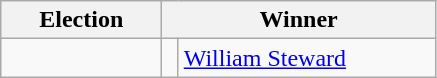<table class=wikitable>
<tr>
<th width=100>Election</th>
<th width=175 colspan=2>Winner</th>
</tr>
<tr>
<td></td>
<td></td>
<td><a href='#'>William Steward</a></td>
</tr>
</table>
